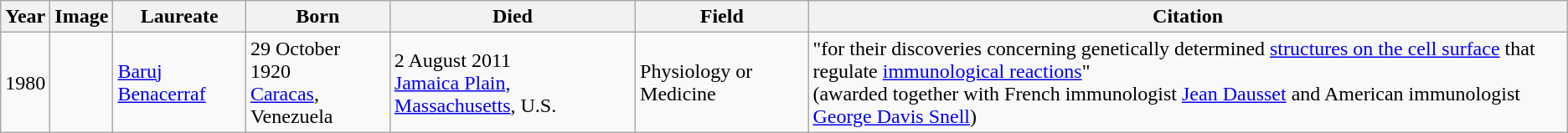<table class="wikitable plainrowheaders sortable">
<tr>
<th>Year</th>
<th>Image</th>
<th>Laureate</th>
<th>Born</th>
<th>Died</th>
<th>Field</th>
<th>Citation</th>
</tr>
<tr id="1980">
<td>1980</td>
<td></td>
<td><a href='#'>Baruj Benacerraf</a></td>
<td>29 October 1920<br><a href='#'>Caracas</a>, Venezuela</td>
<td>2 August 2011<br><a href='#'>Jamaica Plain, Massachusetts</a>, U.S.</td>
<td>Physiology or Medicine</td>
<td>"for their discoveries concerning genetically determined <a href='#'>structures on the cell surface</a> that regulate <a href='#'>immunological reactions</a>"<br><span>(awarded together with French immunologist <a href='#'>Jean Dausset</a> and American immunologist <a href='#'>George Davis Snell</a>)</span></td>
</tr>
</table>
